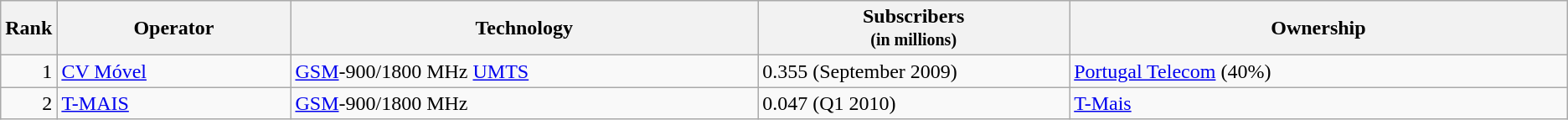<table class="wikitable">
<tr>
<th style="width:3%;">Rank</th>
<th style="width:15%;">Operator</th>
<th style="width:30%;">Technology</th>
<th style="width:20%;">Subscribers<br><small>(in millions)</small></th>
<th style="width:32%;">Ownership</th>
</tr>
<tr>
<td align=right>1</td>
<td><a href='#'>CV Móvel</a></td>
<td><a href='#'>GSM</a>-900/1800 MHz <a href='#'>UMTS</a></td>
<td>0.355 (September 2009)</td>
<td><a href='#'>Portugal Telecom</a> (40%)</td>
</tr>
<tr>
<td align=right>2</td>
<td><a href='#'>T-MAIS</a></td>
<td><a href='#'>GSM</a>-900/1800 MHz</td>
<td>0.047 (Q1 2010)</td>
<td><a href='#'>T-Mais</a></td>
</tr>
</table>
